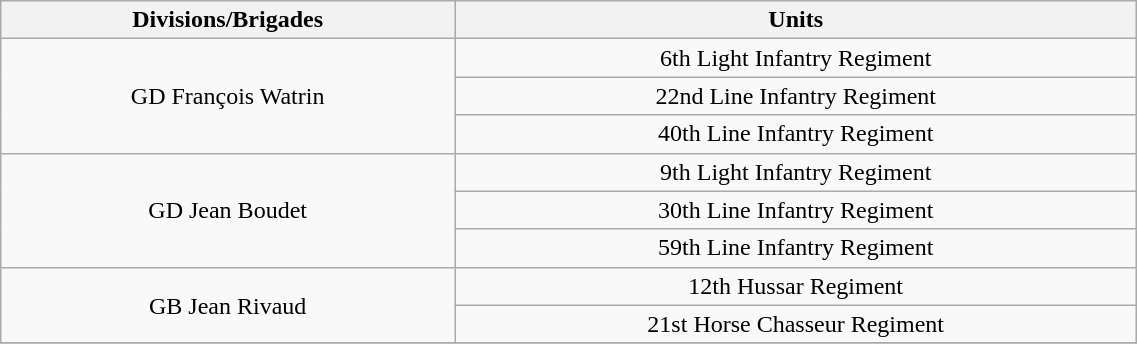<table class="wikitable" style="text-align:center; width:60%;">
<tr>
<th>Divisions/Brigades</th>
<th>Units</th>
</tr>
<tr>
<td rowspan=3>GD François Watrin</td>
<td>6th Light Infantry Regiment</td>
</tr>
<tr>
<td>22nd Line Infantry Regiment</td>
</tr>
<tr>
<td>40th Line Infantry Regiment</td>
</tr>
<tr>
<td rowspan=3>GD Jean Boudet</td>
<td>9th Light Infantry Regiment</td>
</tr>
<tr>
<td>30th Line Infantry Regiment</td>
</tr>
<tr>
<td>59th Line Infantry Regiment</td>
</tr>
<tr>
<td rowspan=2>GB Jean Rivaud</td>
<td>12th Hussar Regiment</td>
</tr>
<tr>
<td>21st Horse Chasseur Regiment</td>
</tr>
<tr>
</tr>
</table>
